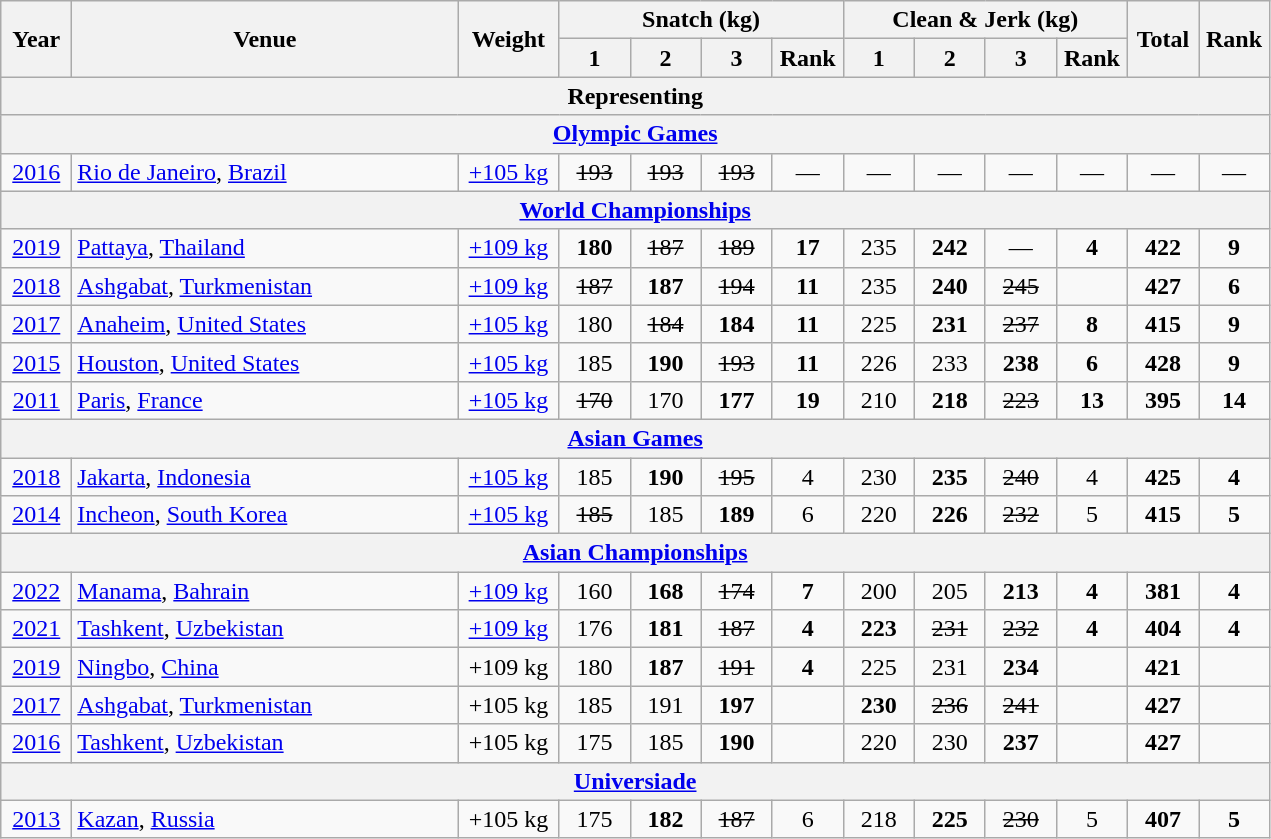<table class = "wikitable" style="text-align:center;">
<tr>
<th rowspan=2 width=40>Year</th>
<th rowspan=2 width=250>Venue</th>
<th rowspan=2 width=60>Weight</th>
<th colspan=4>Snatch (kg)</th>
<th colspan=4>Clean & Jerk (kg)</th>
<th rowspan=2 width=40>Total</th>
<th rowspan=2 width=40>Rank</th>
</tr>
<tr>
<th width=40>1</th>
<th width=40>2</th>
<th width=40>3</th>
<th width=40>Rank</th>
<th width=40>1</th>
<th width=40>2</th>
<th width=40>3</th>
<th width=40>Rank</th>
</tr>
<tr>
<th colspan=13>Representing </th>
</tr>
<tr>
<th colspan=13><a href='#'>Olympic Games</a></th>
</tr>
<tr>
<td><a href='#'>2016</a></td>
<td align=left> <a href='#'>Rio de Janeiro</a>, <a href='#'>Brazil</a></td>
<td><a href='#'>+105 kg</a></td>
<td><s>193</s></td>
<td><s>193</s></td>
<td><s>193</s></td>
<td>—</td>
<td>—</td>
<td>—</td>
<td>—</td>
<td>—</td>
<td>—</td>
<td>—</td>
</tr>
<tr>
<th colspan=13><a href='#'>World Championships</a></th>
</tr>
<tr>
<td><a href='#'>2019</a></td>
<td align=left> <a href='#'>Pattaya</a>, <a href='#'>Thailand</a></td>
<td><a href='#'>+109 kg</a></td>
<td><strong>180</strong></td>
<td><s>187</s></td>
<td><s>189</s></td>
<td><strong>17</strong></td>
<td>235</td>
<td><strong>242</strong></td>
<td>—</td>
<td><strong>4</strong></td>
<td><strong>422</strong></td>
<td><strong>9</strong></td>
</tr>
<tr>
<td><a href='#'>2018</a></td>
<td align=left> <a href='#'>Ashgabat</a>, <a href='#'>Turkmenistan</a></td>
<td><a href='#'>+109 kg</a></td>
<td><s>187</s></td>
<td><strong>187</strong></td>
<td><s>194</s></td>
<td><strong>11</strong></td>
<td>235</td>
<td><strong>240</strong></td>
<td><s>245</s></td>
<td></td>
<td><strong>427</strong></td>
<td><strong>6</strong></td>
</tr>
<tr>
<td><a href='#'>2017</a></td>
<td align=left> <a href='#'>Anaheim</a>, <a href='#'>United States</a></td>
<td><a href='#'>+105 kg</a></td>
<td>180</td>
<td><s>184</s></td>
<td><strong>184</strong></td>
<td><strong>11</strong></td>
<td>225</td>
<td><strong>231</strong></td>
<td><s>237</s></td>
<td><strong>8</strong></td>
<td><strong>415</strong></td>
<td><strong>9</strong></td>
</tr>
<tr>
<td><a href='#'>2015</a></td>
<td align=left> <a href='#'>Houston</a>, <a href='#'>United States</a></td>
<td><a href='#'>+105 kg</a></td>
<td>185</td>
<td><strong>190</strong></td>
<td><s>193</s></td>
<td><strong>11</strong></td>
<td>226</td>
<td>233</td>
<td><strong>238</strong></td>
<td><strong>6</strong></td>
<td><strong>428</strong></td>
<td><strong>9</strong></td>
</tr>
<tr>
<td><a href='#'>2011</a></td>
<td align=left> <a href='#'>Paris</a>, <a href='#'>France</a></td>
<td><a href='#'>+105 kg</a></td>
<td><s>170</s></td>
<td>170</td>
<td><strong>177</strong></td>
<td><strong>19</strong></td>
<td>210</td>
<td><strong>218</strong></td>
<td><s>223</s></td>
<td><strong>13</strong></td>
<td><strong>395</strong></td>
<td><strong>14</strong></td>
</tr>
<tr>
<th colspan=13><a href='#'>Asian Games</a></th>
</tr>
<tr>
<td><a href='#'>2018</a></td>
<td align=left> <a href='#'>Jakarta</a>, <a href='#'>Indonesia</a></td>
<td><a href='#'>+105 kg</a></td>
<td>185</td>
<td><strong>190</strong></td>
<td><s>195</s></td>
<td>4</td>
<td>230</td>
<td><strong>235</strong></td>
<td><s>240</s></td>
<td>4</td>
<td><strong>425</strong></td>
<td><strong>4</strong></td>
</tr>
<tr>
<td><a href='#'>2014</a></td>
<td align=left> <a href='#'>Incheon</a>, <a href='#'>South Korea</a></td>
<td><a href='#'>+105 kg</a></td>
<td><s>185</s></td>
<td>185</td>
<td><strong>189</strong></td>
<td>6</td>
<td>220</td>
<td><strong>226</strong></td>
<td><s>232</s></td>
<td>5</td>
<td><strong>415</strong></td>
<td><strong>5</strong></td>
</tr>
<tr>
<th colspan=13><a href='#'>Asian Championships</a></th>
</tr>
<tr>
<td><a href='#'>2022</a></td>
<td align=left> <a href='#'>Manama</a>, <a href='#'>Bahrain</a></td>
<td><a href='#'>+109 kg</a></td>
<td>160</td>
<td><strong>168</strong></td>
<td><s>174</s></td>
<td><strong>7</strong></td>
<td>200</td>
<td>205</td>
<td><strong>213</strong></td>
<td><strong>4</strong></td>
<td><strong>381</strong></td>
<td><strong>4</strong></td>
</tr>
<tr>
<td><a href='#'>2021</a></td>
<td align=left> <a href='#'>Tashkent</a>, <a href='#'>Uzbekistan</a></td>
<td><a href='#'>+109 kg</a></td>
<td>176</td>
<td><strong>181</strong></td>
<td><s>187</s></td>
<td><strong>4</strong></td>
<td><strong>223</strong></td>
<td><s>231</s></td>
<td><s>232</s></td>
<td><strong>4</strong></td>
<td><strong>404</strong></td>
<td><strong>4</strong></td>
</tr>
<tr>
<td><a href='#'>2019</a></td>
<td align=left> <a href='#'>Ningbo</a>, <a href='#'>China</a></td>
<td>+109 kg</td>
<td>180</td>
<td><strong>187</strong></td>
<td><s>191</s></td>
<td><strong>4</strong></td>
<td>225</td>
<td>231</td>
<td><strong>234</strong></td>
<td><strong></strong></td>
<td><strong>421</strong></td>
<td><strong></strong></td>
</tr>
<tr>
<td><a href='#'>2017</a></td>
<td align=left> <a href='#'>Ashgabat</a>, <a href='#'>Turkmenistan</a></td>
<td>+105 kg</td>
<td>185</td>
<td>191</td>
<td><strong>197</strong></td>
<td><strong></strong></td>
<td><strong>230</strong></td>
<td><s>236</s></td>
<td><s>241</s></td>
<td><strong></strong></td>
<td><strong>427</strong></td>
<td><strong></strong></td>
</tr>
<tr>
<td><a href='#'>2016</a></td>
<td align=left> <a href='#'>Tashkent</a>, <a href='#'>Uzbekistan</a></td>
<td>+105 kg</td>
<td>175</td>
<td>185</td>
<td><strong>190</strong></td>
<td><strong></strong></td>
<td>220</td>
<td>230</td>
<td><strong>237</strong></td>
<td><strong></strong></td>
<td><strong>427</strong></td>
<td><strong></strong></td>
</tr>
<tr>
<th colspan=13><a href='#'>Universiade</a></th>
</tr>
<tr>
<td><a href='#'>2013</a></td>
<td align=left> <a href='#'>Kazan</a>, <a href='#'>Russia</a></td>
<td>+105 kg</td>
<td>175</td>
<td><strong>182</strong></td>
<td><s>187</s></td>
<td>6</td>
<td>218</td>
<td><strong>225</strong></td>
<td><s>230</s></td>
<td>5</td>
<td><strong>407</strong></td>
<td><strong>5</strong></td>
</tr>
</table>
